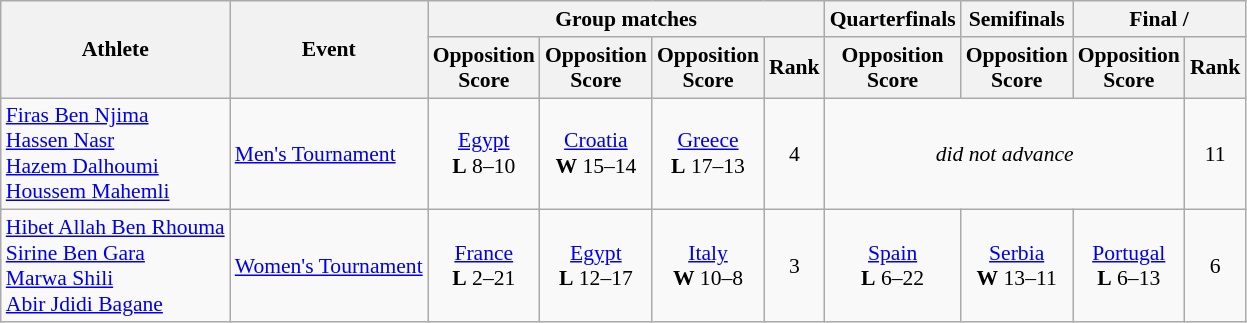<table class=wikitable style="font-size:90%">
<tr>
<th rowspan="2">Athlete</th>
<th rowspan="2">Event</th>
<th colspan="4">Group matches</th>
<th>Quarterfinals</th>
<th>Semifinals</th>
<th colspan=2>Final / </th>
</tr>
<tr>
<th>Opposition<br>Score</th>
<th>Opposition<br>Score</th>
<th>Opposition<br>Score</th>
<th>Rank</th>
<th>Opposition<br>Score</th>
<th>Opposition<br>Score</th>
<th>Opposition<br>Score</th>
<th>Rank</th>
</tr>
<tr align=center>
<td align=left><a href='#'>Firas Ben Njima</a><br><a href='#'>Hassen Nasr</a><br><a href='#'>Hazem Dalhoumi</a><br><a href='#'>Houssem Mahemli</a></td>
<td align=left><a href='#'>Men's Tournament</a></td>
<td> <a href='#'>Egypt</a><br><strong>L</strong> 8–10</td>
<td> <a href='#'>Croatia</a><br><strong>W</strong> 15–14</td>
<td> <a href='#'>Greece</a><br><strong>L</strong> 17–13</td>
<td>4</td>
<td colspan=3><em>did not advance</em></td>
<td>11</td>
</tr>
<tr align=center>
<td align=left><a href='#'>Hibet Allah Ben Rhouma</a><br><a href='#'>Sirine Ben Gara</a><br><a href='#'>Marwa Shili</a><br><a href='#'>Abir Jdidi Bagane</a></td>
<td align=left><a href='#'>Women's Tournament</a></td>
<td> <a href='#'>France</a><br><strong>L</strong> 2–21</td>
<td> <a href='#'>Egypt</a><br><strong>L</strong> 12–17</td>
<td> <a href='#'>Italy</a><br><strong>W</strong> 10–8</td>
<td>3</td>
<td> <a href='#'>Spain</a><br><strong>L</strong> 6–22</td>
<td> <a href='#'>Serbia</a><br><strong>W</strong> 13–11</td>
<td> <a href='#'>Portugal</a><br><strong>L</strong> 6–13</td>
<td>6</td>
</tr>
</table>
